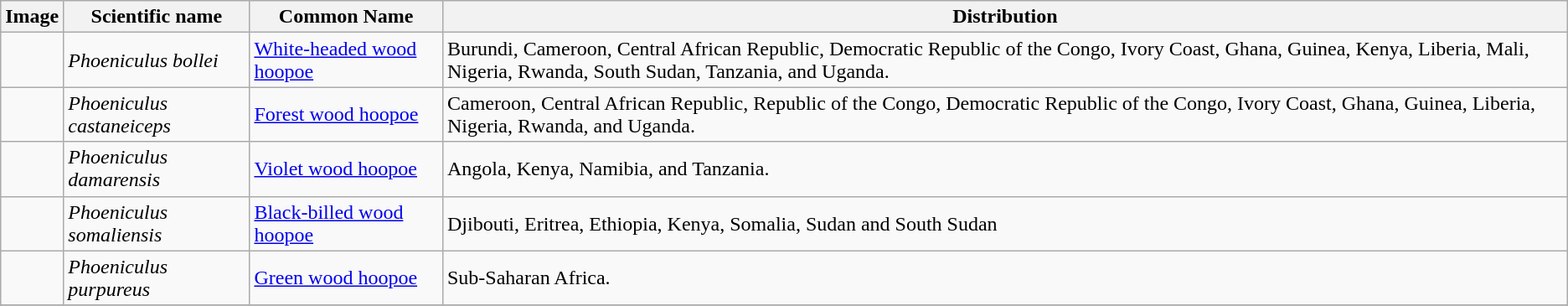<table class="wikitable">
<tr>
<th>Image</th>
<th>Scientific name</th>
<th>Common Name</th>
<th>Distribution</th>
</tr>
<tr>
<td></td>
<td><em>Phoeniculus bollei</em></td>
<td><a href='#'>White-headed wood hoopoe</a></td>
<td>Burundi, Cameroon, Central African Republic, Democratic Republic of the Congo, Ivory Coast, Ghana, Guinea, Kenya, Liberia, Mali, Nigeria, Rwanda, South Sudan, Tanzania, and Uganda.</td>
</tr>
<tr>
<td></td>
<td><em>Phoeniculus castaneiceps</em></td>
<td><a href='#'>Forest wood hoopoe</a></td>
<td>Cameroon, Central African Republic, Republic of the Congo, Democratic Republic of the Congo, Ivory Coast, Ghana, Guinea, Liberia, Nigeria, Rwanda, and Uganda.</td>
</tr>
<tr>
<td></td>
<td><em>Phoeniculus damarensis</em></td>
<td><a href='#'>Violet wood hoopoe</a></td>
<td>Angola, Kenya, Namibia, and Tanzania.</td>
</tr>
<tr>
<td></td>
<td><em>Phoeniculus somaliensis</em></td>
<td><a href='#'>Black-billed wood hoopoe</a></td>
<td>Djibouti, Eritrea, Ethiopia, Kenya, Somalia, Sudan and South Sudan</td>
</tr>
<tr>
<td></td>
<td><em>Phoeniculus purpureus</em></td>
<td><a href='#'>Green wood hoopoe</a></td>
<td>Sub-Saharan Africa.</td>
</tr>
<tr>
</tr>
</table>
